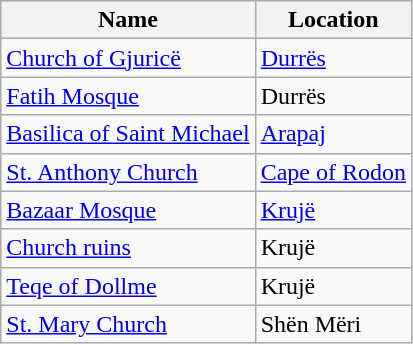<table class="wikitable">
<tr>
<th>Name</th>
<th>Location</th>
</tr>
<tr>
<td><a href='#'>Church of Gjuricë</a></td>
<td><a href='#'>Durrës</a></td>
</tr>
<tr>
<td><a href='#'>Fatih Mosque</a></td>
<td>Durrës</td>
</tr>
<tr>
<td><a href='#'>Basilica of Saint Michael</a></td>
<td><a href='#'>Arapaj</a></td>
</tr>
<tr>
<td><a href='#'>St. Anthony Church</a></td>
<td><a href='#'>Cape of Rodon</a></td>
</tr>
<tr>
<td><a href='#'>Bazaar Mosque</a></td>
<td><a href='#'>Krujë</a></td>
</tr>
<tr>
<td><a href='#'>Church ruins</a></td>
<td>Krujë</td>
</tr>
<tr>
<td><a href='#'>Teqe of Dollme</a></td>
<td>Krujë</td>
</tr>
<tr>
<td><a href='#'>St. Mary Church</a></td>
<td>Shën Mëri</td>
</tr>
</table>
